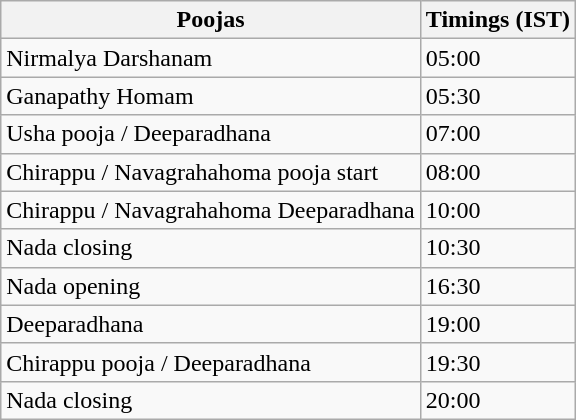<table class="wikitable">
<tr>
<th>Poojas</th>
<th>Timings (IST)</th>
</tr>
<tr>
<td>Nirmalya Darshanam</td>
<td>05:00</td>
</tr>
<tr>
<td>Ganapathy Homam</td>
<td>05:30</td>
</tr>
<tr>
<td>Usha pooja / Deeparadhana</td>
<td>07:00</td>
</tr>
<tr>
<td>Chirappu / Navagrahahoma pooja start</td>
<td>08:00</td>
</tr>
<tr>
<td>Chirappu / Navagrahahoma Deeparadhana</td>
<td>10:00</td>
</tr>
<tr>
<td>Nada closing</td>
<td>10:30</td>
</tr>
<tr>
<td>Nada opening</td>
<td>16:30</td>
</tr>
<tr>
<td>Deeparadhana</td>
<td>19:00</td>
</tr>
<tr>
<td>Chirappu pooja / Deeparadhana</td>
<td>19:30</td>
</tr>
<tr>
<td>Nada closing</td>
<td>20:00</td>
</tr>
</table>
